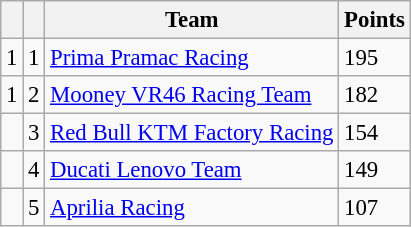<table class="wikitable" style="font-size: 95%;">
<tr>
<th></th>
<th></th>
<th>Team</th>
<th>Points</th>
</tr>
<tr>
<td> 1</td>
<td align=center>1</td>
<td> <a href='#'>Prima Pramac Racing</a></td>
<td align=left>195</td>
</tr>
<tr>
<td> 1</td>
<td align=center>2</td>
<td> <a href='#'>Mooney VR46 Racing Team</a></td>
<td align=left>182</td>
</tr>
<tr>
<td></td>
<td align=center>3</td>
<td> <a href='#'>Red Bull KTM Factory Racing</a></td>
<td align=left>154</td>
</tr>
<tr>
<td></td>
<td align=center>4</td>
<td> <a href='#'>Ducati Lenovo Team</a></td>
<td align=left>149</td>
</tr>
<tr>
<td></td>
<td align=center>5</td>
<td> <a href='#'>Aprilia Racing</a></td>
<td align=left>107</td>
</tr>
</table>
